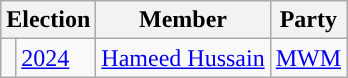<table class="wikitable">
<tr>
<th colspan="2">Election</th>
<th>Member</th>
<th>Party</th>
</tr>
<tr>
<td style="background-color: "></td>
<td><a href='#'>2024</a></td>
<td><a href='#'>Hameed Hussain</a></td>
<td><a href='#'>MWM</a></td>
</tr>
</table>
